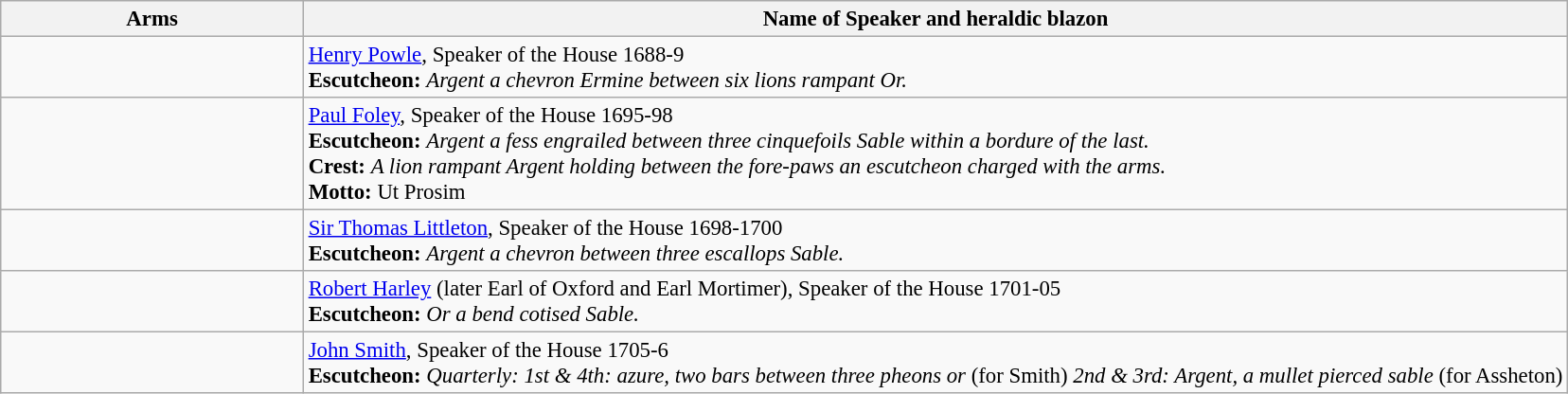<table class=wikitable style=font-size:95%>
<tr style="vertical-align:top; text-align:center;">
<th style="width:206px;">Arms</th>
<th>Name of Speaker and heraldic blazon</th>
</tr>
<tr valign=top>
<td align=center></td>
<td><a href='#'>Henry Powle</a>, Speaker of the House 1688-9<br><strong>Escutcheon:</strong> <em>Argent a chevron Ermine between six lions rampant Or.</em></td>
</tr>
<tr valign=top>
<td align=center></td>
<td><a href='#'>Paul Foley</a>, Speaker of the House 1695-98<br><strong>Escutcheon:</strong> <em>Argent a fess engrailed between three cinquefoils Sable within a bordure of the last.</em><br>
<strong>Crest:</strong> <em>A lion rampant Argent holding between the fore-paws an escutcheon charged with the arms.</em><br>
<strong>Motto:</strong> Ut Prosim </td>
</tr>
<tr valign=top>
<td align=center></td>
<td><a href='#'>Sir Thomas Littleton</a>, Speaker of the House 1698-1700<br><strong>Escutcheon:</strong> <em>Argent a chevron between three escallops Sable.</em></td>
</tr>
<tr valign=top>
<td align=center></td>
<td><a href='#'>Robert Harley</a> (later Earl of Oxford and Earl Mortimer), Speaker of the House 1701-05<br><strong>Escutcheon:</strong> <em>Or a bend cotised Sable.</em></td>
</tr>
<tr valign=top>
<td align=center></td>
<td><a href='#'>John Smith</a>, Speaker of the House 1705-6<br><strong>Escutcheon:</strong> <em>Quarterly: 1st & 4th: azure, two bars between three pheons or</em> (for Smith) <em>2nd & 3rd: Argent, a mullet pierced sable</em> (for Assheton)</td>
</tr>
</table>
